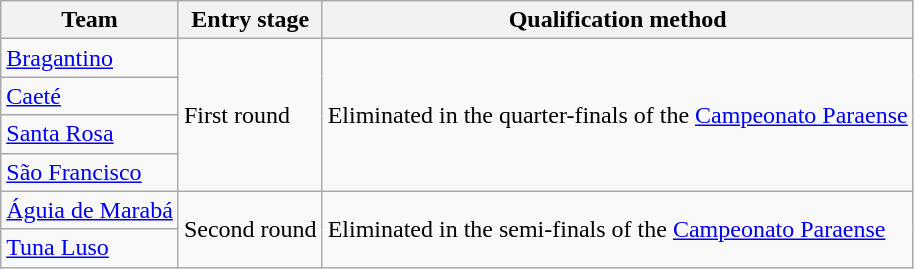<table class="wikitable">
<tr>
<th>Team </th>
<th>Entry stage</th>
<th>Qualification method</th>
</tr>
<tr>
<td><a href='#'>Bragantino</a></td>
<td rowspan=4>First round</td>
<td rowspan=4>Eliminated in the quarter-finals of the <a href='#'>Campeonato Paraense</a></td>
</tr>
<tr>
<td><a href='#'>Caeté</a></td>
</tr>
<tr>
<td><a href='#'>Santa Rosa</a></td>
</tr>
<tr>
<td><a href='#'>São Francisco</a></td>
</tr>
<tr>
<td><a href='#'>Águia de Marabá</a></td>
<td rowspan=2>Second round</td>
<td rowspan=2>Eliminated in the semi-finals of the <a href='#'>Campeonato Paraense</a></td>
</tr>
<tr>
<td><a href='#'>Tuna Luso</a></td>
</tr>
</table>
